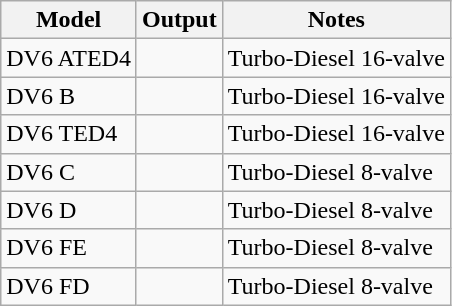<table class="wikitable">
<tr>
<th>Model</th>
<th>Output</th>
<th>Notes</th>
</tr>
<tr>
<td>DV6 ATED4</td>
<td></td>
<td>Turbo-Diesel 16-valve</td>
</tr>
<tr>
<td>DV6 B</td>
<td></td>
<td>Turbo-Diesel 16-valve</td>
</tr>
<tr>
<td>DV6 TED4</td>
<td></td>
<td>Turbo-Diesel 16-valve</td>
</tr>
<tr>
<td>DV6 C</td>
<td></td>
<td>Turbo-Diesel 8-valve</td>
</tr>
<tr>
<td>DV6 D</td>
<td></td>
<td>Turbo-Diesel 8-valve</td>
</tr>
<tr>
<td>DV6 FE</td>
<td></td>
<td>Turbo-Diesel 8-valve</td>
</tr>
<tr>
<td>DV6 FD</td>
<td></td>
<td>Turbo-Diesel 8-valve</td>
</tr>
</table>
